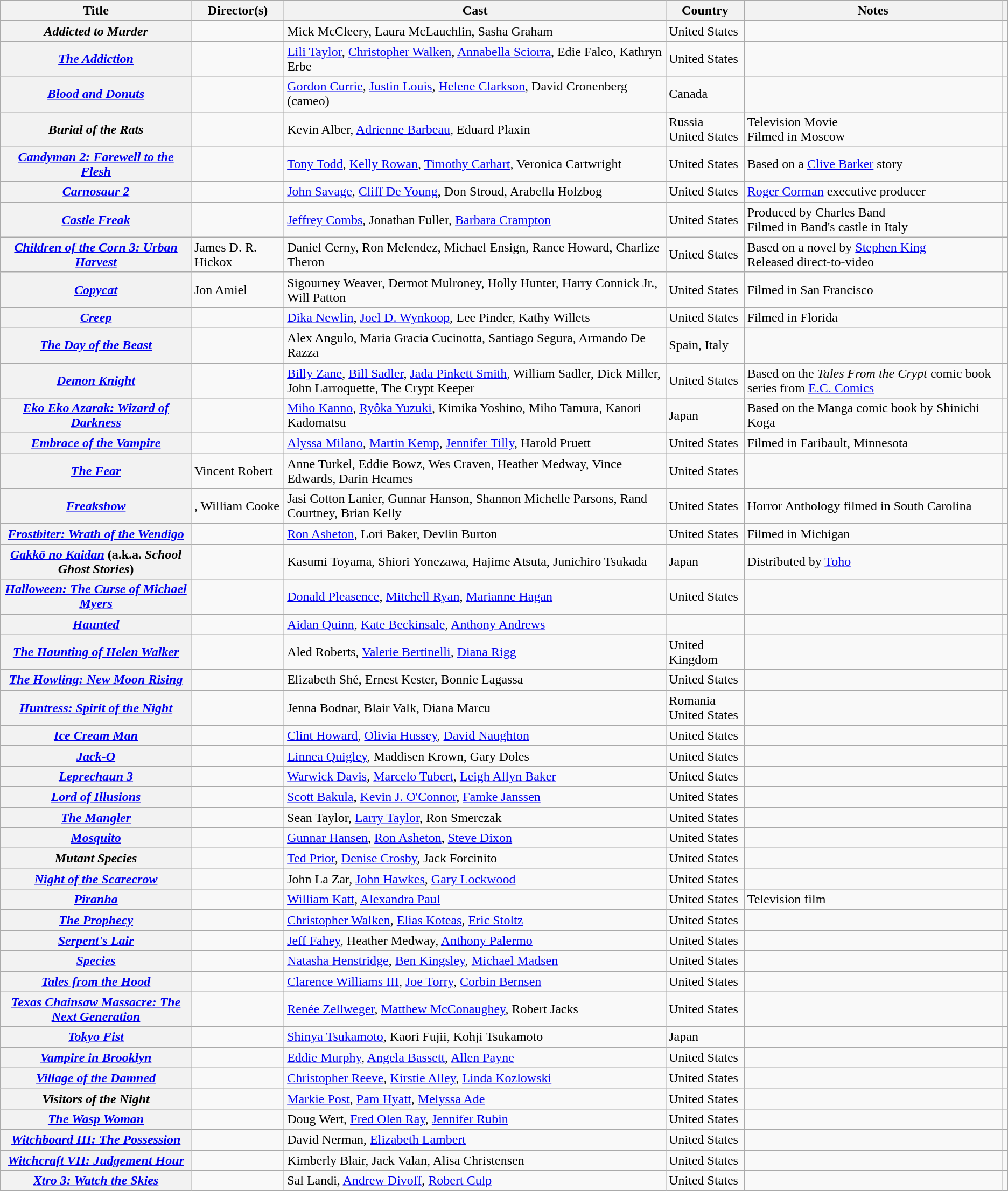<table class="wikitable sortable">
<tr>
<th scope="col">Title</th>
<th scope="col">Director(s)</th>
<th scope="col" class="unsortable">Cast</th>
<th scope="col">Country</th>
<th scope="col" class="unsortable">Notes</th>
<th scope="col" class="unsortable"></th>
</tr>
<tr>
<th><em>Addicted to Murder</em></th>
<td></td>
<td>Mick McCleery, Laura McLauchlin, Sasha Graham</td>
<td>United States</td>
<td></td>
<td style="text-align:center;"></td>
</tr>
<tr>
<th><em><a href='#'>The Addiction</a></em></th>
<td></td>
<td><a href='#'>Lili Taylor</a>, <a href='#'>Christopher Walken</a>, <a href='#'>Annabella Sciorra</a>, Edie Falco, Kathryn Erbe</td>
<td>United States</td>
<td></td>
<td style="text-align:center;"></td>
</tr>
<tr>
<th><em><a href='#'>Blood and Donuts</a></em></th>
<td></td>
<td><a href='#'>Gordon Currie</a>, <a href='#'>Justin Louis</a>, <a href='#'>Helene Clarkson</a>, David Cronenberg (cameo)</td>
<td>Canada</td>
<td></td>
<td style="text-align:center;"></td>
</tr>
<tr>
<th><em>Burial of the Rats</em></th>
<td></td>
<td>Kevin Alber, <a href='#'>Adrienne Barbeau</a>, Eduard Plaxin</td>
<td>Russia<br>United States</td>
<td>Television Movie<br>Filmed in Moscow</td>
<td style="text-align:center;"></td>
</tr>
<tr>
<th><em><a href='#'>Candyman 2: Farewell to the Flesh</a></em></th>
<td></td>
<td><a href='#'>Tony Todd</a>, <a href='#'>Kelly Rowan</a>, <a href='#'>Timothy Carhart</a>, Veronica Cartwright</td>
<td>United States</td>
<td>Based on a <a href='#'>Clive Barker</a> story</td>
<td style="text-align:center;"></td>
</tr>
<tr>
<th><em><a href='#'>Carnosaur 2</a></em></th>
<td></td>
<td><a href='#'>John Savage</a>, <a href='#'>Cliff De Young</a>, Don Stroud, Arabella Holzbog</td>
<td>United States</td>
<td><a href='#'>Roger Corman</a> executive producer</td>
<td style="text-align:center;"></td>
</tr>
<tr>
<th><em><a href='#'>Castle Freak</a></em></th>
<td></td>
<td><a href='#'>Jeffrey Combs</a>, Jonathan Fuller, <a href='#'>Barbara Crampton</a></td>
<td>United States</td>
<td>Produced by Charles Band<br>Filmed in Band's castle in Italy</td>
<td style="text-align:center;"></td>
</tr>
<tr>
<th><em><a href='#'>Children of the Corn 3: Urban Harvest</a></em></th>
<td>James D. R. Hickox</td>
<td>Daniel Cerny, Ron Melendez, Michael Ensign, Rance Howard, Charlize Theron</td>
<td>United States</td>
<td>Based on a novel by <a href='#'>Stephen King</a><br>Released direct-to-video</td>
<td style="text-align:center;"></td>
</tr>
<tr>
<th><em><a href='#'>Copycat</a></em></th>
<td>Jon Amiel</td>
<td>Sigourney Weaver, Dermot Mulroney, Holly Hunter, Harry Connick Jr., Will Patton</td>
<td>United States</td>
<td>Filmed in San Francisco</td>
<td style="text-align:center;"></td>
</tr>
<tr>
<th><em><a href='#'>Creep</a></em></th>
<td></td>
<td><a href='#'>Dika Newlin</a>, <a href='#'>Joel D. Wynkoop</a>, Lee Pinder, Kathy Willets</td>
<td>United States</td>
<td>Filmed in Florida</td>
<td style="text-align:center;"></td>
</tr>
<tr>
<th><em><a href='#'>The Day of the Beast</a></em></th>
<td></td>
<td>Alex Angulo, Maria Gracia Cucinotta, Santiago Segura, Armando De Razza</td>
<td>Spain, Italy</td>
<td></td>
<td style="text-align:center;"></td>
</tr>
<tr>
<th><em><a href='#'>Demon Knight</a></em></th>
<td></td>
<td><a href='#'>Billy Zane</a>, <a href='#'>Bill Sadler</a>, <a href='#'>Jada Pinkett Smith</a>, William Sadler, Dick Miller, John Larroquette, The Crypt Keeper</td>
<td>United States</td>
<td>Based on the <em>Tales From the Crypt</em> comic book series from <a href='#'>E.C. Comics</a></td>
<td style="text-align:center;"></td>
</tr>
<tr>
<th><em><a href='#'>Eko Eko Azarak: Wizard of Darkness</a></em></th>
<td></td>
<td><a href='#'>Miho Kanno</a>, <a href='#'>Ryôka Yuzuki</a>, Kimika Yoshino, Miho Tamura, Kanori Kadomatsu</td>
<td>Japan</td>
<td>Based on the Manga comic book by Shinichi Koga</td>
<td style="text-align:center;"></td>
</tr>
<tr>
<th><em><a href='#'>Embrace of the Vampire</a></em></th>
<td></td>
<td><a href='#'>Alyssa Milano</a>, <a href='#'>Martin Kemp</a>, <a href='#'>Jennifer Tilly</a>, Harold Pruett</td>
<td>United States</td>
<td>Filmed in Faribault, Minnesota</td>
<td style="text-align:center;"></td>
</tr>
<tr>
<th><em><a href='#'>The Fear</a></em></th>
<td>Vincent Robert</td>
<td>Anne Turkel, Eddie Bowz, Wes Craven, Heather Medway, Vince Edwards, Darin Heames</td>
<td>United States</td>
<td></td>
<td style="text-align:center;"></td>
</tr>
<tr>
<th><em><a href='#'>Freakshow</a></em></th>
<td>, William Cooke</td>
<td>Jasi Cotton Lanier, Gunnar Hanson, Shannon Michelle Parsons, Rand Courtney, Brian Kelly</td>
<td>United States</td>
<td>Horror Anthology filmed in South Carolina</td>
<td style="text-align:center;"></td>
</tr>
<tr>
<th><em><a href='#'>Frostbiter: Wrath of the Wendigo</a></em></th>
<td></td>
<td><a href='#'>Ron Asheton</a>, Lori Baker, Devlin Burton</td>
<td>United States</td>
<td>Filmed in Michigan</td>
<td style="text-align:center;"></td>
</tr>
<tr>
<th><em><a href='#'>Gakkō no Kaidan</a></em> (a.k.a. <em>School Ghost Stories</em>)</th>
<td></td>
<td>Kasumi Toyama, Shiori Yonezawa, Hajime Atsuta, Junichiro Tsukada</td>
<td>Japan</td>
<td>Distributed by <a href='#'>Toho</a></td>
<td style="text-align:center;"></td>
</tr>
<tr>
<th><em><a href='#'>Halloween: The Curse of Michael Myers</a></em></th>
<td></td>
<td><a href='#'>Donald Pleasence</a>, <a href='#'>Mitchell Ryan</a>, <a href='#'>Marianne Hagan</a></td>
<td>United States</td>
<td></td>
<td style="text-align:center;"></td>
</tr>
<tr>
<th><em><a href='#'>Haunted</a></em></th>
<td></td>
<td><a href='#'>Aidan Quinn</a>, <a href='#'>Kate Beckinsale</a>, <a href='#'>Anthony Andrews</a></td>
<td></td>
<td></td>
<td style="text-align:center;"></td>
</tr>
<tr>
<th><em><a href='#'>The Haunting of Helen Walker</a></em></th>
<td></td>
<td>Aled Roberts, <a href='#'>Valerie Bertinelli</a>, <a href='#'>Diana Rigg</a></td>
<td>United Kingdom</td>
<td></td>
<td style="text-align:center;"></td>
</tr>
<tr>
<th><em><a href='#'>The Howling: New Moon Rising</a></em></th>
<td></td>
<td>Elizabeth Shé, Ernest Kester, Bonnie Lagassa</td>
<td>United States</td>
<td></td>
<td style="text-align:center;"></td>
</tr>
<tr>
<th><em><a href='#'>Huntress: Spirit of the Night</a></em></th>
<td></td>
<td>Jenna Bodnar, Blair Valk, Diana Marcu</td>
<td>Romania<br>United States</td>
<td></td>
<td style="text-align:center;"></td>
</tr>
<tr>
<th><em><a href='#'>Ice Cream Man</a></em></th>
<td></td>
<td><a href='#'>Clint Howard</a>, <a href='#'>Olivia Hussey</a>, <a href='#'>David Naughton</a></td>
<td>United States</td>
<td></td>
<td style="text-align:center;"></td>
</tr>
<tr>
<th><em><a href='#'>Jack-O</a></em></th>
<td></td>
<td><a href='#'>Linnea Quigley</a>, Maddisen Krown, Gary Doles</td>
<td>United States</td>
<td></td>
<td style="text-align:center;"></td>
</tr>
<tr>
<th><em><a href='#'>Leprechaun 3</a></em></th>
<td></td>
<td><a href='#'>Warwick Davis</a>, <a href='#'>Marcelo Tubert</a>, <a href='#'>Leigh Allyn Baker</a></td>
<td>United States</td>
<td></td>
<td style="text-align:center;"></td>
</tr>
<tr>
<th><em><a href='#'>Lord of Illusions</a></em></th>
<td></td>
<td><a href='#'>Scott Bakula</a>, <a href='#'>Kevin J. O'Connor</a>, <a href='#'>Famke Janssen</a></td>
<td>United States</td>
<td></td>
<td style="text-align:center;"></td>
</tr>
<tr>
<th><em><a href='#'>The Mangler</a></em></th>
<td></td>
<td>Sean Taylor, <a href='#'>Larry Taylor</a>, Ron Smerczak</td>
<td>United States</td>
<td></td>
<td style="text-align:center;"></td>
</tr>
<tr>
<th><em><a href='#'>Mosquito</a></em></th>
<td></td>
<td><a href='#'>Gunnar Hansen</a>, <a href='#'>Ron Asheton</a>, <a href='#'>Steve Dixon</a></td>
<td>United States</td>
<td></td>
<td style="text-align:center;"></td>
</tr>
<tr>
<th><em>Mutant Species</em></th>
<td></td>
<td><a href='#'>Ted Prior</a>, <a href='#'>Denise Crosby</a>, Jack Forcinito</td>
<td>United States</td>
<td></td>
<td style="text-align:center;"></td>
</tr>
<tr>
<th><em><a href='#'>Night of the Scarecrow</a></em></th>
<td></td>
<td>John La Zar, <a href='#'>John Hawkes</a>, <a href='#'>Gary Lockwood</a></td>
<td>United States</td>
<td></td>
<td style="text-align:center;"></td>
</tr>
<tr>
<th><em><a href='#'>Piranha</a></em></th>
<td></td>
<td><a href='#'>William Katt</a>, <a href='#'>Alexandra Paul</a></td>
<td>United States</td>
<td>Television film</td>
<td style="text-align:center;"></td>
</tr>
<tr>
<th><em><a href='#'>The Prophecy</a></em></th>
<td></td>
<td><a href='#'>Christopher Walken</a>, <a href='#'>Elias Koteas</a>, <a href='#'>Eric Stoltz</a></td>
<td>United States</td>
<td></td>
<td style="text-align:center;"></td>
</tr>
<tr>
<th><em><a href='#'>Serpent's Lair</a></em></th>
<td></td>
<td><a href='#'>Jeff Fahey</a>, Heather Medway, <a href='#'>Anthony Palermo</a></td>
<td>United States</td>
<td></td>
<td style="text-align:center;"></td>
</tr>
<tr>
<th><em><a href='#'>Species</a></em></th>
<td></td>
<td><a href='#'>Natasha Henstridge</a>, <a href='#'>Ben Kingsley</a>, <a href='#'>Michael Madsen</a></td>
<td>United States</td>
<td></td>
<td style="text-align:center;"></td>
</tr>
<tr>
<th><em><a href='#'>Tales from the Hood</a></em></th>
<td></td>
<td><a href='#'>Clarence Williams III</a>, <a href='#'>Joe Torry</a>, <a href='#'>Corbin Bernsen</a></td>
<td>United States</td>
<td></td>
<td style="text-align:center;"></td>
</tr>
<tr>
<th><em><a href='#'>Texas Chainsaw Massacre: The Next Generation</a></em></th>
<td></td>
<td><a href='#'>Renée Zellweger</a>, <a href='#'>Matthew McConaughey</a>, Robert Jacks</td>
<td>United States</td>
<td></td>
<td style="text-align:center;"></td>
</tr>
<tr>
<th><em><a href='#'>Tokyo Fist</a></em></th>
<td></td>
<td><a href='#'>Shinya Tsukamoto</a>, Kaori Fujii, Kohji Tsukamoto</td>
<td>Japan</td>
<td></td>
<td style="text-align:center;"></td>
</tr>
<tr>
<th><em><a href='#'>Vampire in Brooklyn</a></em></th>
<td></td>
<td><a href='#'>Eddie Murphy</a>, <a href='#'>Angela Bassett</a>, <a href='#'>Allen Payne</a></td>
<td>United States</td>
<td></td>
<td style="text-align:center;"></td>
</tr>
<tr>
<th><em><a href='#'>Village of the Damned</a></em></th>
<td></td>
<td><a href='#'>Christopher Reeve</a>, <a href='#'>Kirstie Alley</a>, <a href='#'>Linda Kozlowski</a></td>
<td>United States</td>
<td></td>
<td style="text-align:center;"></td>
</tr>
<tr>
<th><em>Visitors of the Night</em></th>
<td></td>
<td><a href='#'>Markie Post</a>, <a href='#'>Pam Hyatt</a>, <a href='#'>Melyssa Ade</a></td>
<td>United States</td>
<td></td>
<td style="text-align:center;"></td>
</tr>
<tr>
<th><em><a href='#'>The Wasp Woman</a></em></th>
<td></td>
<td>Doug Wert, <a href='#'>Fred Olen Ray</a>, <a href='#'>Jennifer Rubin</a></td>
<td>United States</td>
<td></td>
<td style="text-align:center;"></td>
</tr>
<tr>
<th><em><a href='#'>Witchboard III: The Possession</a></em></th>
<td></td>
<td>David Nerman, <a href='#'>Elizabeth Lambert</a></td>
<td>United States</td>
<td></td>
<td style="text-align:center;"></td>
</tr>
<tr>
<th><em><a href='#'>Witchcraft VII: Judgement Hour</a></em></th>
<td></td>
<td>Kimberly Blair, Jack Valan, Alisa Christensen</td>
<td>United States</td>
<td></td>
<td style="text-align:center;"></td>
</tr>
<tr>
<th><em><a href='#'>Xtro 3: Watch the Skies</a></em></th>
<td></td>
<td>Sal Landi, <a href='#'>Andrew Divoff</a>, <a href='#'>Robert Culp</a></td>
<td>United States</td>
<td></td>
<td style="text-align:center;"></td>
</tr>
</table>
